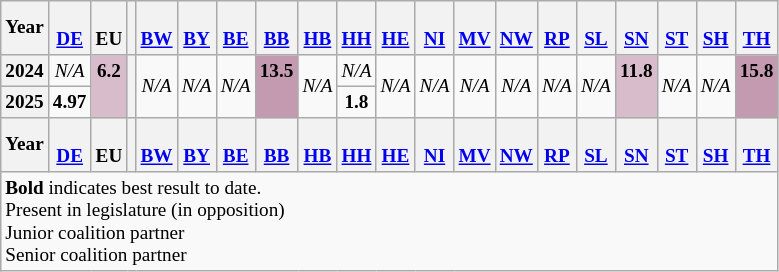<table class="wikitable" style="font-size:80%; text-align:center">
<tr>
<th>Year</th>
<th><br><a href='#'>DE</a></th>
<th><br>EU</th>
<th class="unsortable"></th>
<th><br><a href='#'>BW</a></th>
<th><br><a href='#'>BY</a></th>
<th><br><a href='#'>BE</a></th>
<th><br><a href='#'>BB</a></th>
<th><br><a href='#'>HB</a></th>
<th><br><a href='#'>HH</a></th>
<th><br><a href='#'>HE</a></th>
<th><br><a href='#'>NI</a></th>
<th><br><a href='#'>MV</a></th>
<th><br><a href='#'>NW</a></th>
<th><br><a href='#'>RP</a></th>
<th><br><a href='#'>SL</a></th>
<th><br><a href='#'>SN</a></th>
<th><br><a href='#'>ST</a></th>
<th><br><a href='#'>SH</a></th>
<th><br><a href='#'>TH</a></th>
</tr>
<tr>
<th>2024</th>
<td><em>N/A</em></td>
<td rowspan=2 bgcolor=#D8BCCB style="vertical-align:top"> <strong>6.2</strong></td>
<th rowspan="2"></th>
<td rowspan="2"><em>N/A</em></td>
<td rowspan=2><em>N/A</em></td>
<td rowspan=2><em>N/A</em></td>
<td bgcolor=#C39AB0 style="vertical-align:top"> <strong>13.5</strong></td>
<td rowspan=2><em>N/A</em></td>
<td><em>N/A</em></td>
<td rowspan=2><em>N/A</em></td>
<td rowspan=2><em>N/A</em></td>
<td rowspan=2><em>N/A</em></td>
<td rowspan=2><em>N/A</em></td>
<td rowspan=2><em>N/A</em></td>
<td rowspan=2><em>N/A</em></td>
<td rowspan=2 bgcolor=#D8BCCB style="vertical-align:top"><strong>11.8</strong></td>
<td rowspan=2><em>N/A</em></td>
<td rowspan=2><em>N/A</em></td>
<td bgcolor=#C39AB0 style="vertical-align:top"> <strong>15.8</strong></td>
</tr>
<tr>
<th>2025</th>
<td> <strong>4.97</strong></td>
<td bgcolor=#C39AB0 style="border-top-style:hidden"></td>
<td> <strong>1.8</strong></td>
<td bgcolor=#C39AB0 style="border-top-style:hidden"></td>
</tr>
<tr class="sortbottom">
<th>Year</th>
<th><br><a href='#'>DE</a></th>
<th><br>EU</th>
<th></th>
<th><br><a href='#'>BW</a></th>
<th><br><a href='#'>BY</a></th>
<th><br><a href='#'>BE</a></th>
<th><br><a href='#'>BB</a></th>
<th><br><a href='#'>HB</a></th>
<th><br><a href='#'>HH</a></th>
<th><br><a href='#'>HE</a></th>
<th><br><a href='#'>NI</a></th>
<th><br><a href='#'>MV</a></th>
<th><br><a href='#'>NW</a></th>
<th><br><a href='#'>RP</a></th>
<th><br><a href='#'>SL</a></th>
<th><br><a href='#'>SN</a></th>
<th><br><a href='#'>ST</a></th>
<th><br><a href='#'>SH</a></th>
<th><br><a href='#'>TH</a></th>
</tr>
<tr class="sortbottom">
<td colspan=20 align=left><strong>Bold</strong> indicates best result to date.<br> Present in legislature (in opposition)<br> Junior coalition partner<br> Senior coalition partner</td>
</tr>
</table>
